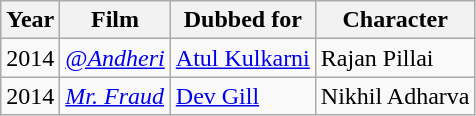<table class="wikitable">
<tr>
<th>Year</th>
<th>Film</th>
<th>Dubbed for</th>
<th>Character</th>
</tr>
<tr>
<td>2014</td>
<td><em><a href='#'>@Andheri</a></em></td>
<td><a href='#'>Atul Kulkarni</a></td>
<td>Rajan Pillai</td>
</tr>
<tr>
<td>2014</td>
<td><em><a href='#'>Mr. Fraud</a></em></td>
<td><a href='#'>Dev Gill</a></td>
<td>Nikhil Adharva</td>
</tr>
</table>
